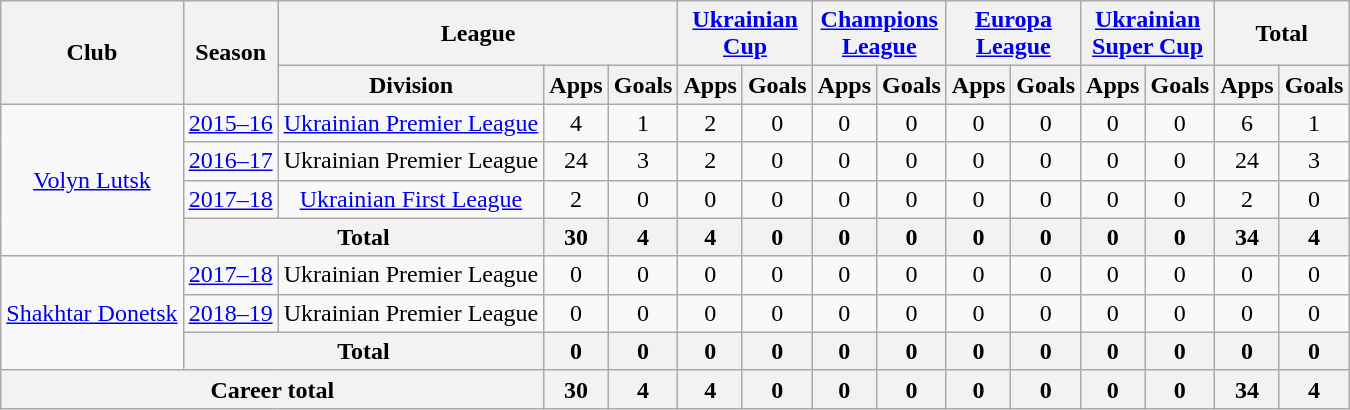<table class="wikitable" style="text-align:center">
<tr>
<th rowspan="2">Club</th>
<th rowspan="2">Season</th>
<th colspan="3">League</th>
<th colspan="2"><a href='#'>Ukrainian<br>Cup</a></th>
<th colspan="2"><a href='#'>Champions<br>League</a></th>
<th colspan="2"><a href='#'>Europa<br>League</a></th>
<th colspan="2"><a href='#'>Ukrainian<br>Super Cup</a></th>
<th colspan="2">Total</th>
</tr>
<tr>
<th>Division</th>
<th>Apps</th>
<th>Goals</th>
<th>Apps</th>
<th>Goals</th>
<th>Apps</th>
<th>Goals</th>
<th>Apps</th>
<th>Goals</th>
<th>Apps</th>
<th>Goals</th>
<th>Apps</th>
<th>Goals</th>
</tr>
<tr>
<td rowspan="4"><a href='#'>Volyn Lutsk</a></td>
<td><a href='#'>2015–16</a></td>
<td><a href='#'>Ukrainian Premier League</a></td>
<td>4</td>
<td>1</td>
<td>2</td>
<td>0</td>
<td>0</td>
<td>0</td>
<td>0</td>
<td>0</td>
<td>0</td>
<td>0</td>
<td>6</td>
<td>1</td>
</tr>
<tr>
<td><a href='#'>2016–17</a></td>
<td>Ukrainian Premier League</td>
<td>24</td>
<td>3</td>
<td>2</td>
<td>0</td>
<td>0</td>
<td>0</td>
<td>0</td>
<td>0</td>
<td>0</td>
<td>0</td>
<td>24</td>
<td>3</td>
</tr>
<tr>
<td><a href='#'>2017–18</a></td>
<td><a href='#'>Ukrainian First League</a></td>
<td>2</td>
<td>0</td>
<td>0</td>
<td>0</td>
<td>0</td>
<td>0</td>
<td>0</td>
<td>0</td>
<td>0</td>
<td>0</td>
<td>2</td>
<td>0</td>
</tr>
<tr>
<th colspan="2">Total</th>
<th>30</th>
<th>4</th>
<th>4</th>
<th>0</th>
<th>0</th>
<th>0</th>
<th>0</th>
<th>0</th>
<th>0</th>
<th>0</th>
<th>34</th>
<th>4</th>
</tr>
<tr>
<td rowspan="3"><a href='#'>Shakhtar Donetsk</a></td>
<td><a href='#'>2017–18</a></td>
<td>Ukrainian Premier League</td>
<td>0</td>
<td>0</td>
<td>0</td>
<td>0</td>
<td>0</td>
<td>0</td>
<td>0</td>
<td>0</td>
<td>0</td>
<td>0</td>
<td>0</td>
<td>0</td>
</tr>
<tr>
<td><a href='#'>2018–19</a></td>
<td>Ukrainian Premier League</td>
<td>0</td>
<td>0</td>
<td>0</td>
<td>0</td>
<td>0</td>
<td>0</td>
<td>0</td>
<td>0</td>
<td>0</td>
<td>0</td>
<td>0</td>
<td>0</td>
</tr>
<tr>
<th colspan="2">Total</th>
<th>0</th>
<th>0</th>
<th>0</th>
<th>0</th>
<th>0</th>
<th>0</th>
<th>0</th>
<th>0</th>
<th>0</th>
<th>0</th>
<th>0</th>
<th>0</th>
</tr>
<tr>
<th colspan="3">Career total</th>
<th>30</th>
<th>4</th>
<th>4</th>
<th>0</th>
<th>0</th>
<th>0</th>
<th>0</th>
<th>0</th>
<th>0</th>
<th>0</th>
<th>34</th>
<th>4</th>
</tr>
</table>
